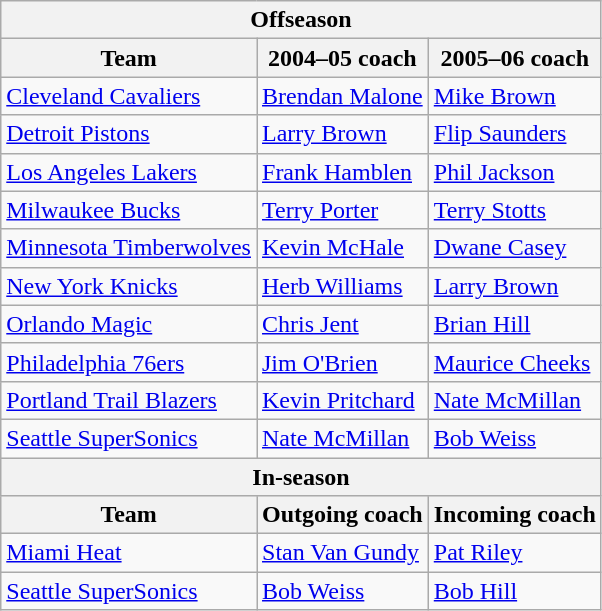<table class="wikitable">
<tr>
<th colspan="3">Offseason</th>
</tr>
<tr>
<th>Team</th>
<th>2004–05 coach</th>
<th>2005–06 coach</th>
</tr>
<tr>
<td><a href='#'>Cleveland Cavaliers</a></td>
<td><a href='#'>Brendan Malone</a></td>
<td><a href='#'>Mike Brown</a></td>
</tr>
<tr>
<td><a href='#'>Detroit Pistons</a></td>
<td><a href='#'>Larry Brown</a></td>
<td><a href='#'>Flip Saunders</a></td>
</tr>
<tr>
<td><a href='#'>Los Angeles Lakers</a></td>
<td><a href='#'>Frank Hamblen</a></td>
<td><a href='#'>Phil Jackson</a></td>
</tr>
<tr>
<td><a href='#'>Milwaukee Bucks</a></td>
<td><a href='#'>Terry Porter</a></td>
<td><a href='#'>Terry Stotts</a></td>
</tr>
<tr>
<td><a href='#'>Minnesota Timberwolves</a></td>
<td><a href='#'>Kevin McHale</a></td>
<td><a href='#'>Dwane Casey</a></td>
</tr>
<tr>
<td><a href='#'>New York Knicks</a></td>
<td><a href='#'>Herb Williams</a></td>
<td><a href='#'>Larry Brown</a></td>
</tr>
<tr>
<td><a href='#'>Orlando Magic</a></td>
<td><a href='#'>Chris Jent</a></td>
<td><a href='#'>Brian Hill</a></td>
</tr>
<tr>
<td><a href='#'>Philadelphia 76ers</a></td>
<td><a href='#'>Jim O'Brien</a></td>
<td><a href='#'>Maurice Cheeks</a></td>
</tr>
<tr>
<td><a href='#'>Portland Trail Blazers</a></td>
<td><a href='#'>Kevin Pritchard</a></td>
<td><a href='#'>Nate McMillan</a></td>
</tr>
<tr>
<td><a href='#'>Seattle SuperSonics</a></td>
<td><a href='#'>Nate McMillan</a></td>
<td><a href='#'>Bob Weiss</a></td>
</tr>
<tr>
<th colspan="3">In-season</th>
</tr>
<tr>
<th>Team</th>
<th>Outgoing coach</th>
<th>Incoming coach</th>
</tr>
<tr>
<td><a href='#'>Miami Heat</a></td>
<td><a href='#'>Stan Van Gundy</a></td>
<td><a href='#'>Pat Riley</a></td>
</tr>
<tr>
<td><a href='#'>Seattle SuperSonics</a></td>
<td><a href='#'>Bob Weiss</a></td>
<td><a href='#'>Bob Hill</a></td>
</tr>
</table>
